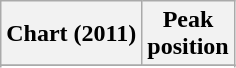<table class="wikitable sortable">
<tr>
<th scope="col">Chart (2011)</th>
<th scope="col">Peak<br>position</th>
</tr>
<tr>
</tr>
<tr>
</tr>
<tr>
</tr>
<tr>
</tr>
<tr>
</tr>
</table>
